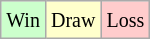<table class="wikitable">
<tr>
<td style="background-color: #CCFFCC;"><small>Win</small></td>
<td style="background-color: #FFFFCC;"><small>Draw</small></td>
<td style="background-color: #FFCCCC;"><small>Loss</small></td>
</tr>
</table>
